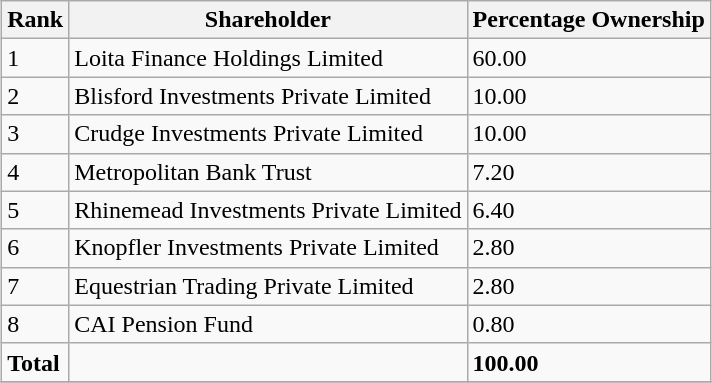<table class="wikitable sortable" style="margin-left:auto;margin-right:auto">
<tr>
<th style="width:2em;">Rank</th>
<th>Shareholder</th>
<th>Percentage Ownership</th>
</tr>
<tr>
<td>1</td>
<td>Loita Finance Holdings Limited</td>
<td>60.00</td>
</tr>
<tr>
<td>2</td>
<td>Blisford Investments Private Limited</td>
<td>10.00</td>
</tr>
<tr>
<td>3</td>
<td>Crudge Investments Private Limited</td>
<td>10.00</td>
</tr>
<tr>
<td>4</td>
<td>Metropolitan Bank Trust</td>
<td>7.20</td>
</tr>
<tr>
<td>5</td>
<td>Rhinemead Investments Private Limited</td>
<td>6.40</td>
</tr>
<tr>
<td>6</td>
<td>Knopfler Investments Private Limited</td>
<td>2.80</td>
</tr>
<tr>
<td>7</td>
<td>Equestrian Trading Private Limited</td>
<td>2.80</td>
</tr>
<tr>
<td>8</td>
<td>CAI Pension Fund</td>
<td>0.80</td>
</tr>
<tr>
<td><strong>Total</strong></td>
<td></td>
<td><strong>100.00</strong></td>
</tr>
<tr>
</tr>
</table>
